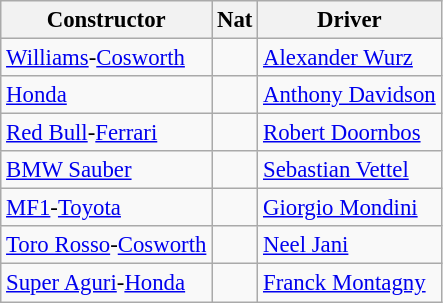<table class="wikitable" style="font-size: 95%">
<tr>
<th>Constructor</th>
<th>Nat</th>
<th>Driver</th>
</tr>
<tr>
<td> <a href='#'>Williams</a>-<a href='#'>Cosworth</a></td>
<td></td>
<td><a href='#'>Alexander Wurz</a></td>
</tr>
<tr>
<td> <a href='#'>Honda</a></td>
<td></td>
<td><a href='#'>Anthony Davidson</a></td>
</tr>
<tr>
<td> <a href='#'>Red Bull</a>-<a href='#'>Ferrari</a></td>
<td></td>
<td><a href='#'>Robert Doornbos</a></td>
</tr>
<tr>
<td> <a href='#'>BMW Sauber</a></td>
<td></td>
<td><a href='#'>Sebastian Vettel</a></td>
</tr>
<tr>
<td> <a href='#'>MF1</a>-<a href='#'>Toyota</a></td>
<td></td>
<td><a href='#'>Giorgio Mondini</a></td>
</tr>
<tr>
<td> <a href='#'>Toro Rosso</a>-<a href='#'>Cosworth</a></td>
<td></td>
<td><a href='#'>Neel Jani</a></td>
</tr>
<tr>
<td> <a href='#'>Super Aguri</a>-<a href='#'>Honda</a></td>
<td></td>
<td><a href='#'>Franck Montagny</a></td>
</tr>
</table>
